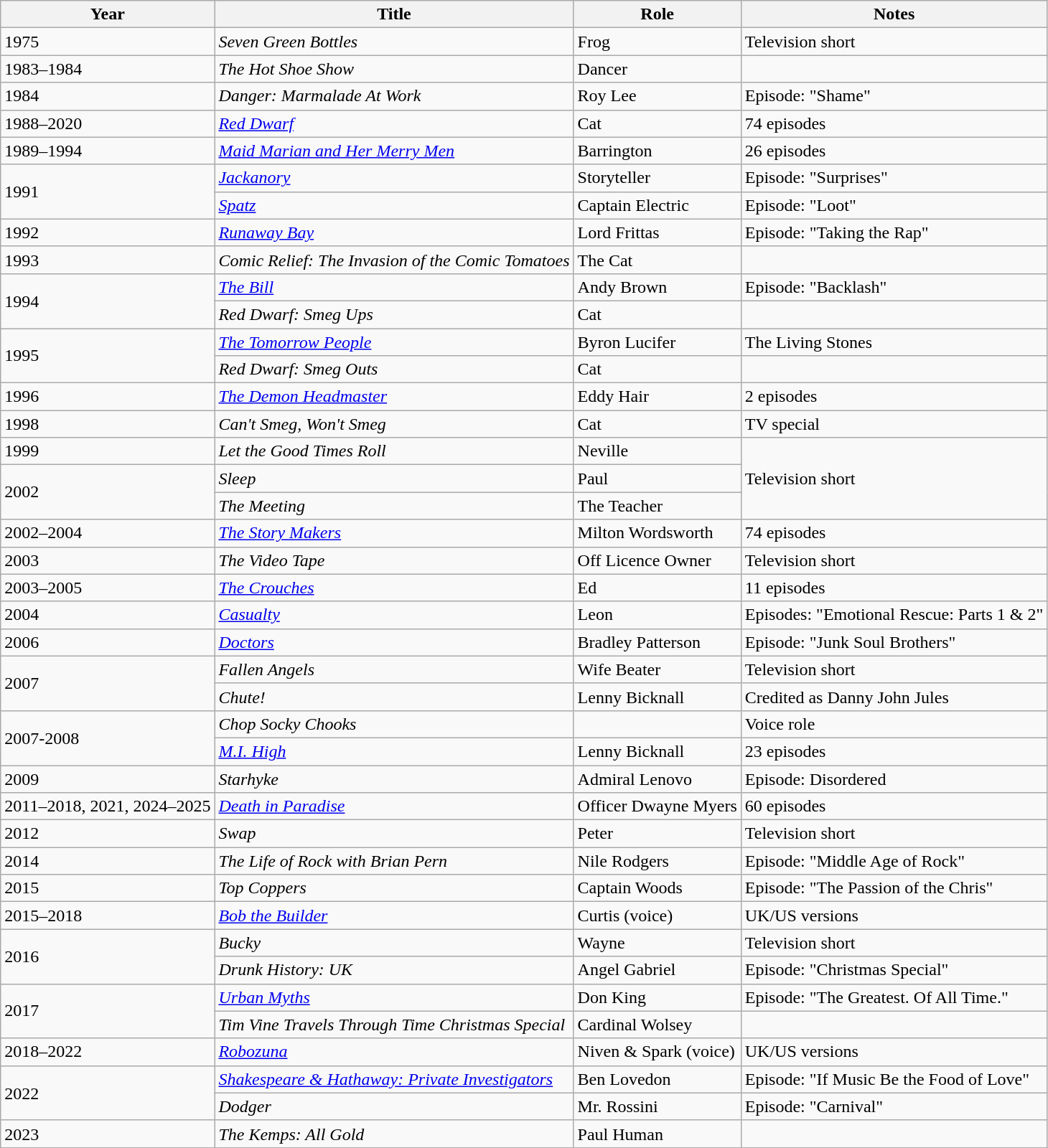<table class="wikitable sortable">
<tr>
<th>Year</th>
<th>Title</th>
<th>Role</th>
<th>Notes</th>
</tr>
<tr>
<td>1975</td>
<td><em>Seven Green Bottles</em></td>
<td>Frog</td>
<td>Television short</td>
</tr>
<tr>
<td>1983–1984</td>
<td data-sort-value="Hot Shoe Show, The"><em>The Hot Shoe Show</em></td>
<td>Dancer</td>
<td></td>
</tr>
<tr>
<td>1984</td>
<td><em>Danger: Marmalade At Work</em></td>
<td>Roy Lee</td>
<td>Episode: "Shame"</td>
</tr>
<tr>
<td>1988–2020</td>
<td><em><a href='#'>Red Dwarf</a></em></td>
<td>Cat</td>
<td>74 episodes</td>
</tr>
<tr>
<td>1989–1994</td>
<td><em><a href='#'>Maid Marian and Her Merry Men</a></em></td>
<td>Barrington</td>
<td>26 episodes</td>
</tr>
<tr>
<td rowspan="2">1991</td>
<td><em><a href='#'>Jackanory</a></em></td>
<td>Storyteller</td>
<td>Episode: "Surprises"</td>
</tr>
<tr>
<td><em><a href='#'>Spatz</a></em></td>
<td>Captain Electric</td>
<td>Episode: "Loot"</td>
</tr>
<tr>
<td>1992</td>
<td><em><a href='#'>Runaway Bay</a></em></td>
<td>Lord Frittas</td>
<td>Episode: "Taking the Rap"</td>
</tr>
<tr>
<td>1993</td>
<td><em>Comic Relief: The Invasion of the Comic Tomatoes</em></td>
<td>The Cat</td>
<td></td>
</tr>
<tr>
<td rowspan="2">1994</td>
<td data-sort-value="Bill, The"><em><a href='#'>The Bill</a></em></td>
<td>Andy Brown</td>
<td>Episode: "Backlash"</td>
</tr>
<tr>
<td><em>Red Dwarf: Smeg Ups</em></td>
<td>Cat</td>
<td></td>
</tr>
<tr>
<td rowspan="2">1995</td>
<td data-sort-value="Tomorrow People, The"><em><a href='#'>The Tomorrow People</a></em></td>
<td>Byron Lucifer</td>
<td>The Living Stones</td>
</tr>
<tr>
<td><em>Red Dwarf: Smeg Outs</em></td>
<td>Cat</td>
<td></td>
</tr>
<tr>
<td>1996</td>
<td data-sort-value="Demon Headmaster, The"><em><a href='#'>The Demon Headmaster</a></em></td>
<td>Eddy Hair</td>
<td>2 episodes</td>
</tr>
<tr>
<td>1998</td>
<td><em>Can't Smeg, Won't Smeg</em></td>
<td>Cat</td>
<td>TV special</td>
</tr>
<tr>
<td>1999</td>
<td><em>Let the Good Times Roll</em></td>
<td>Neville</td>
<td rowspan="3">Television short</td>
</tr>
<tr>
<td rowspan="2">2002</td>
<td><em>Sleep</em></td>
<td>Paul</td>
</tr>
<tr>
<td data-sort-value="Meeting, The"><em>The Meeting</em></td>
<td>The Teacher</td>
</tr>
<tr>
<td>2002–2004</td>
<td data-sort-value="Story Makers, The"><em><a href='#'>The Story Makers</a></em></td>
<td>Milton Wordsworth</td>
<td>74 episodes</td>
</tr>
<tr>
<td>2003</td>
<td data-sort-value="Video Tape, The"><em>The Video Tape</em></td>
<td>Off Licence Owner</td>
<td>Television short</td>
</tr>
<tr>
<td>2003–2005</td>
<td data-sort-value="Crouches, The"><em><a href='#'>The Crouches</a></em></td>
<td>Ed</td>
<td>11 episodes</td>
</tr>
<tr>
<td>2004</td>
<td><em><a href='#'>Casualty</a></em></td>
<td>Leon</td>
<td>Episodes: "Emotional Rescue: Parts 1 & 2"</td>
</tr>
<tr>
<td>2006</td>
<td><em><a href='#'>Doctors</a></em></td>
<td>Bradley Patterson</td>
<td>Episode: "Junk Soul Brothers"</td>
</tr>
<tr>
<td rowspan="2">2007</td>
<td><em>Fallen Angels</em></td>
<td>Wife Beater</td>
<td>Television short</td>
</tr>
<tr>
<td><em>Chute!</em></td>
<td>Lenny Bicknall</td>
<td>Credited as Danny John Jules</td>
</tr>
<tr>
<td rowspan="2">2007-2008</td>
<td><em>Chop Socky Chooks</em></td>
<td></td>
<td>Voice role</td>
</tr>
<tr>
<td><em><a href='#'>M.I. High</a></em></td>
<td>Lenny Bicknall</td>
<td>23 episodes</td>
</tr>
<tr>
<td>2009</td>
<td><em>Starhyke</em></td>
<td>Admiral Lenovo</td>
<td>Episode: Disordered</td>
</tr>
<tr>
<td>2011–2018, 2021, 2024–2025</td>
<td><em><a href='#'>Death in Paradise</a></em></td>
<td>Officer Dwayne Myers</td>
<td>60 episodes</td>
</tr>
<tr>
<td>2012</td>
<td><em>Swap</em></td>
<td>Peter</td>
<td>Television short</td>
</tr>
<tr>
<td>2014</td>
<td data-sort-value="Life of Rock with Brian Pern, The"><em>The Life of Rock with Brian Pern</em></td>
<td>Nile Rodgers</td>
<td>Episode: "Middle Age of Rock"</td>
</tr>
<tr>
<td>2015</td>
<td><em>Top Coppers</em></td>
<td>Captain Woods</td>
<td>Episode: "The Passion of the Chris"</td>
</tr>
<tr>
<td>2015–2018</td>
<td><em><a href='#'>Bob the Builder</a></em></td>
<td>Curtis (voice)</td>
<td>UK/US versions</td>
</tr>
<tr>
<td rowspan="2">2016</td>
<td><em>Bucky</em></td>
<td>Wayne</td>
<td>Television short</td>
</tr>
<tr>
<td><em>Drunk History: UK</em></td>
<td>Angel Gabriel</td>
<td>Episode: "Christmas Special"</td>
</tr>
<tr>
<td rowspan="2">2017</td>
<td><em><a href='#'>Urban Myths</a></em></td>
<td>Don King</td>
<td>Episode: "The Greatest. Of All Time."</td>
</tr>
<tr>
<td><em>Tim Vine Travels Through Time Christmas Special</em></td>
<td>Cardinal Wolsey</td>
</tr>
<tr>
<td>2018–2022</td>
<td><em><a href='#'>Robozuna</a></em></td>
<td>Niven & Spark (voice)</td>
<td>UK/US versions</td>
</tr>
<tr>
<td rowspan="2">2022</td>
<td><em><a href='#'>Shakespeare & Hathaway: Private Investigators</a></em></td>
<td>Ben Lovedon</td>
<td>Episode: "If Music Be the Food of Love"</td>
</tr>
<tr>
<td><em>Dodger</em></td>
<td>Mr. Rossini</td>
<td>Episode: "Carnival"</td>
</tr>
<tr>
<td>2023</td>
<td data-sort-value="Kemps: All Gold, The"><em>The Kemps: All Gold</em></td>
<td>Paul Human</td>
<td></td>
</tr>
</table>
